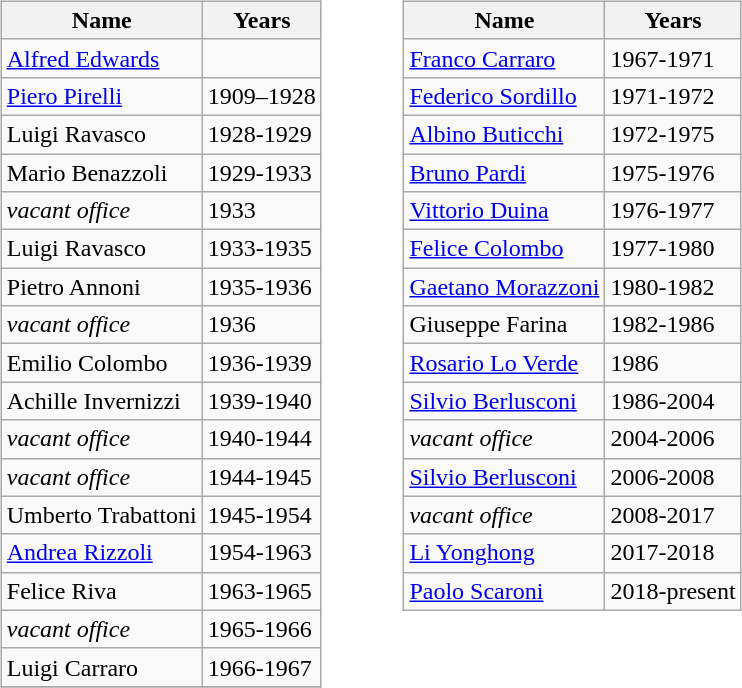<table>
<tr>
<td width="10"> </td>
<td valign="top"><br><table class="wikitable" style="text-align: center">
<tr>
<th>Name</th>
<th>Years</th>
</tr>
<tr>
<td align=left><a href='#'>Alfred Edwards</a></td>
<td align=left></td>
</tr>
<tr>
<td align=left><a href='#'>Piero Pirelli</a></td>
<td align=left>1909–1928</td>
</tr>
<tr>
<td align=left>Luigi Ravasco</td>
<td align=left>1928-1929</td>
</tr>
<tr>
<td align=left>Mario Benazzoli</td>
<td align=left>1929-1933</td>
</tr>
<tr>
<td align=left><em>vacant office</em></td>
<td align=left>1933</td>
</tr>
<tr>
<td align=left>Luigi Ravasco</td>
<td align=left>1933-1935</td>
</tr>
<tr>
<td align=left>Pietro Annoni</td>
<td align=left>1935-1936</td>
</tr>
<tr>
<td align=left><em>vacant office</em></td>
<td align=left>1936</td>
</tr>
<tr>
<td align=left>Emilio Colombo</td>
<td align=left>1936-1939</td>
</tr>
<tr>
<td align=left>Achille Invernizzi</td>
<td align=left>1939-1940</td>
</tr>
<tr>
<td align=left><em>vacant office</em></td>
<td align=left>1940-1944</td>
</tr>
<tr>
<td align=left><em>vacant office</em></td>
<td align=left>1944-1945</td>
</tr>
<tr>
<td align=left>Umberto Trabattoni</td>
<td align=left>1945-1954</td>
</tr>
<tr>
<td align=left><a href='#'>Andrea Rizzoli</a></td>
<td align=left>1954-1963</td>
</tr>
<tr>
<td align=left>Felice Riva</td>
<td align=left>1963-1965</td>
</tr>
<tr>
<td align=left><em>vacant office</em></td>
<td align=left>1965-1966</td>
</tr>
<tr>
<td align=left>Luigi Carraro</td>
<td align=left>1966-1967</td>
</tr>
<tr>
</tr>
</table>
</td>
<td width="30"> </td>
<td valign="top"><br><table class="wikitable" style="text-align: center">
<tr>
<th>Name</th>
<th>Years</th>
</tr>
<tr>
<td align=left><a href='#'>Franco Carraro</a></td>
<td align=left>1967-1971</td>
</tr>
<tr>
<td align=left><a href='#'>Federico Sordillo</a></td>
<td align=left>1971-1972</td>
</tr>
<tr>
<td align=left><a href='#'>Albino Buticchi</a></td>
<td align=left>1972-1975</td>
</tr>
<tr>
<td align=left><a href='#'>Bruno Pardi</a></td>
<td align=left>1975-1976</td>
</tr>
<tr>
<td align=left><a href='#'>Vittorio Duina</a></td>
<td align=left>1976-1977</td>
</tr>
<tr>
<td align=left><a href='#'>Felice Colombo</a></td>
<td align=left>1977-1980</td>
</tr>
<tr>
<td align=left><a href='#'>Gaetano Morazzoni</a></td>
<td align=left>1980-1982</td>
</tr>
<tr>
<td align=left>Giuseppe Farina</td>
<td align=left>1982-1986</td>
</tr>
<tr>
<td align=left><a href='#'>Rosario Lo Verde</a></td>
<td align=left>1986</td>
</tr>
<tr>
<td align=left><a href='#'>Silvio Berlusconi</a></td>
<td align=left>1986-2004</td>
</tr>
<tr>
<td align=left><em>vacant office</em></td>
<td align=left>2004-2006</td>
</tr>
<tr>
<td align=left><a href='#'>Silvio Berlusconi</a></td>
<td align=left>2006-2008</td>
</tr>
<tr>
<td align=left><em>vacant office</em></td>
<td align=left>2008-2017</td>
</tr>
<tr>
<td align=left><a href='#'>Li Yonghong</a></td>
<td align=left>2017-2018</td>
</tr>
<tr>
<td align=left><a href='#'>Paolo Scaroni</a></td>
<td align=left>2018-present</td>
</tr>
</table>
</td>
</tr>
</table>
